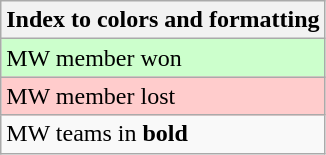<table class="wikitable">
<tr>
<th>Index to colors and formatting</th>
</tr>
<tr style="background:#cfc;">
<td>MW member won</td>
</tr>
<tr style="background:#fcc;">
<td>MW member lost</td>
</tr>
<tr>
<td>MW teams in <strong>bold</strong></td>
</tr>
</table>
